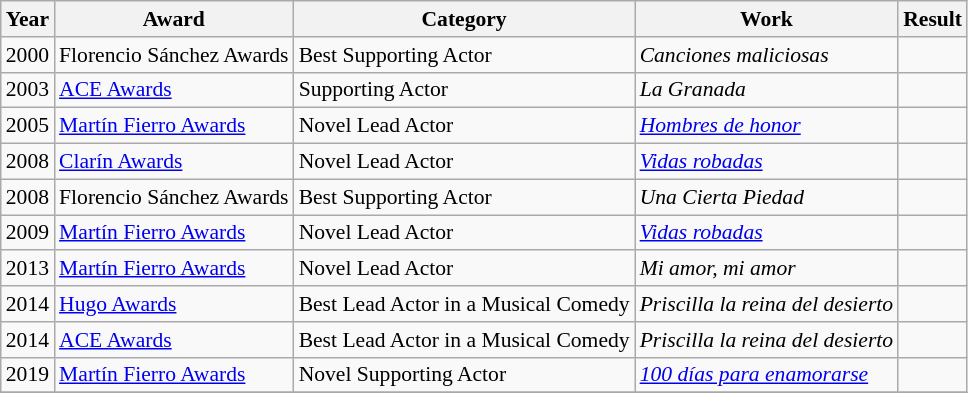<table class="wikitable" style="font-size: 90%;">
<tr>
<th>Year</th>
<th>Award</th>
<th>Category</th>
<th>Work</th>
<th>Result</th>
</tr>
<tr>
<td>2000</td>
<td>Florencio Sánchez Awards</td>
<td>Best Supporting Actor</td>
<td><em>Canciones maliciosas</em></td>
<td></td>
</tr>
<tr>
<td>2003</td>
<td><a href='#'>ACE Awards</a></td>
<td>Supporting Actor</td>
<td><em>La Granada</em></td>
<td></td>
</tr>
<tr>
<td>2005</td>
<td><a href='#'>Martín Fierro Awards</a></td>
<td>Novel Lead Actor</td>
<td><em><a href='#'>Hombres de honor</a></em></td>
<td></td>
</tr>
<tr>
<td>2008</td>
<td><a href='#'>Clarín Awards</a></td>
<td>Novel Lead Actor</td>
<td><em><a href='#'>Vidas robadas</a></em></td>
<td></td>
</tr>
<tr>
<td>2008</td>
<td>Florencio Sánchez Awards</td>
<td>Best Supporting Actor</td>
<td><em>Una Cierta Piedad</em></td>
<td></td>
</tr>
<tr>
<td>2009</td>
<td><a href='#'>Martín Fierro Awards</a></td>
<td>Novel Lead Actor</td>
<td><em><a href='#'>Vidas robadas</a></em></td>
<td></td>
</tr>
<tr>
<td>2013</td>
<td><a href='#'>Martín Fierro Awards</a></td>
<td>Novel Lead Actor</td>
<td><em>Mi amor, mi amor</em></td>
<td></td>
</tr>
<tr>
<td>2014</td>
<td><a href='#'>Hugo Awards</a></td>
<td>Best Lead Actor in a Musical Comedy</td>
<td><em>Priscilla la reina del desierto</em></td>
<td></td>
</tr>
<tr>
<td>2014</td>
<td><a href='#'>ACE Awards</a></td>
<td>Best Lead Actor in a Musical Comedy</td>
<td><em>Priscilla la reina del desierto</em></td>
<td></td>
</tr>
<tr>
<td>2019</td>
<td><a href='#'>Martín Fierro Awards</a></td>
<td>Novel Supporting Actor</td>
<td><em><a href='#'>100 días para enamorarse</a></em></td>
<td></td>
</tr>
<tr>
</tr>
</table>
